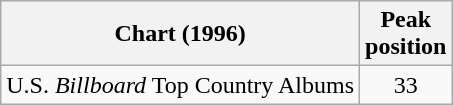<table class="wikitable">
<tr>
<th>Chart (1996)</th>
<th>Peak<br>position</th>
</tr>
<tr>
<td>U.S. <em>Billboard</em> Top Country Albums</td>
<td align="center">33</td>
</tr>
</table>
